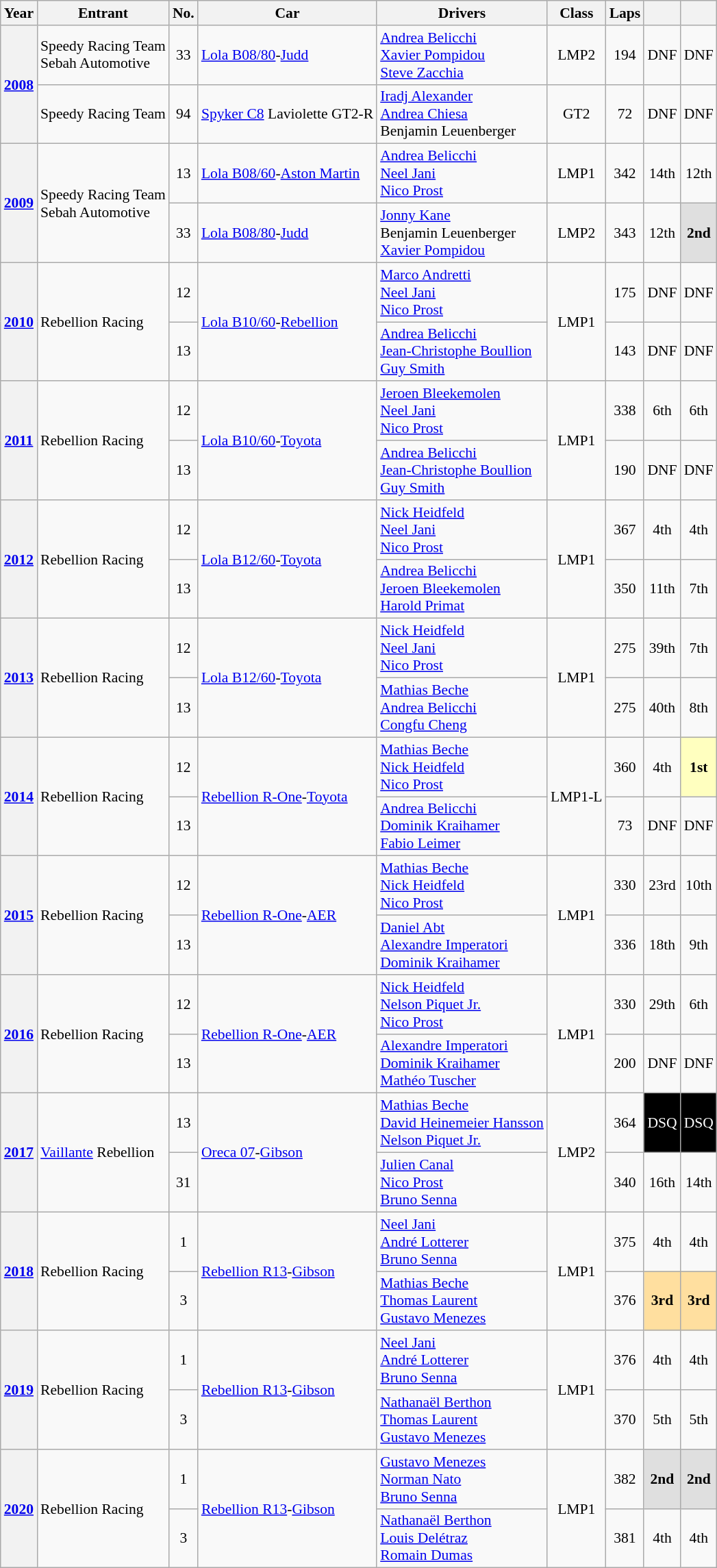<table class="wikitable" style="font-size:90%">
<tr>
<th>Year</th>
<th>Entrant</th>
<th>No.</th>
<th>Car</th>
<th>Drivers</th>
<th>Class</th>
<th>Laps</th>
<th></th>
<th></th>
</tr>
<tr align="center">
<th rowspan="2"><a href='#'>2008</a></th>
<td align="left"> Speedy Racing Team<br> Sebah Automotive</td>
<td>33</td>
<td align="left"><a href='#'>Lola B08/80</a>-<a href='#'>Judd</a></td>
<td align="left"> <a href='#'>Andrea Belicchi</a><br> <a href='#'>Xavier Pompidou</a><br> <a href='#'>Steve Zacchia</a></td>
<td>LMP2</td>
<td>194</td>
<td>DNF</td>
<td>DNF</td>
</tr>
<tr align="center">
<td align="left"> Speedy Racing Team</td>
<td>94</td>
<td align="left"><a href='#'>Spyker C8</a> Laviolette GT2-R</td>
<td align="left"> <a href='#'>Iradj Alexander</a><br> <a href='#'>Andrea Chiesa</a><br> Benjamin Leuenberger</td>
<td>GT2</td>
<td>72</td>
<td>DNF</td>
<td>DNF</td>
</tr>
<tr align="center">
<th rowspan="2"><a href='#'>2009</a></th>
<td rowspan="2" align="left"> Speedy Racing Team<br> Sebah Automotive</td>
<td>13</td>
<td align="left"><a href='#'>Lola B08/60</a>-<a href='#'>Aston Martin</a></td>
<td align="left"> <a href='#'>Andrea Belicchi</a><br> <a href='#'>Neel Jani</a><br> <a href='#'>Nico Prost</a></td>
<td>LMP1</td>
<td>342</td>
<td>14th</td>
<td>12th</td>
</tr>
<tr align="center">
<td>33</td>
<td align="left"><a href='#'>Lola B08/80</a>-<a href='#'>Judd</a></td>
<td align="left"> <a href='#'>Jonny Kane</a><br> Benjamin Leuenberger<br> <a href='#'>Xavier Pompidou</a></td>
<td>LMP2</td>
<td>343</td>
<td>12th</td>
<td style="background:#DFDFDF;"><strong>2nd</strong></td>
</tr>
<tr align="center">
<th rowspan="2"><a href='#'>2010</a></th>
<td rowspan="2" align="left"> Rebellion Racing</td>
<td>12</td>
<td rowspan="2" align="left"><a href='#'>Lola B10/60</a>-<a href='#'>Rebellion</a></td>
<td align="left"> <a href='#'>Marco Andretti</a><br> <a href='#'>Neel Jani</a><br> <a href='#'>Nico Prost</a></td>
<td rowspan="2">LMP1</td>
<td>175</td>
<td>DNF</td>
<td>DNF</td>
</tr>
<tr align="center">
<td>13</td>
<td align="left"> <a href='#'>Andrea Belicchi</a><br> <a href='#'>Jean-Christophe Boullion</a><br> <a href='#'>Guy Smith</a></td>
<td>143</td>
<td>DNF</td>
<td>DNF</td>
</tr>
<tr align="center">
<th rowspan="2"><a href='#'>2011</a></th>
<td rowspan="2" align="left"> Rebellion Racing</td>
<td>12</td>
<td rowspan="2" align="left"><a href='#'>Lola B10/60</a>-<a href='#'>Toyota</a></td>
<td align="left"> <a href='#'>Jeroen Bleekemolen</a><br> <a href='#'>Neel Jani</a><br> <a href='#'>Nico Prost</a></td>
<td rowspan="2">LMP1</td>
<td>338</td>
<td>6th</td>
<td>6th</td>
</tr>
<tr align="center">
<td>13</td>
<td align="left"> <a href='#'>Andrea Belicchi</a><br> <a href='#'>Jean-Christophe Boullion</a><br> <a href='#'>Guy Smith</a></td>
<td>190</td>
<td>DNF</td>
<td>DNF</td>
</tr>
<tr align="center">
<th rowspan="2"><a href='#'>2012</a></th>
<td rowspan="2" align="left"> Rebellion Racing</td>
<td>12</td>
<td rowspan="2" align="left"><a href='#'>Lola B12/60</a>-<a href='#'>Toyota</a></td>
<td align="left"> <a href='#'>Nick Heidfeld</a><br> <a href='#'>Neel Jani</a><br> <a href='#'>Nico Prost</a></td>
<td rowspan="2">LMP1</td>
<td>367</td>
<td>4th</td>
<td>4th</td>
</tr>
<tr align="center">
<td>13</td>
<td align="left"> <a href='#'>Andrea Belicchi</a><br> <a href='#'>Jeroen Bleekemolen</a><br> <a href='#'>Harold Primat</a></td>
<td>350</td>
<td>11th</td>
<td>7th</td>
</tr>
<tr align="center">
<th rowspan="2"><a href='#'>2013</a></th>
<td rowspan="2" align="left"> Rebellion Racing</td>
<td>12</td>
<td rowspan="2" align="left"><a href='#'>Lola B12/60</a>-<a href='#'>Toyota</a></td>
<td align="left"> <a href='#'>Nick Heidfeld</a><br> <a href='#'>Neel Jani</a><br> <a href='#'>Nico Prost</a></td>
<td rowspan="2">LMP1</td>
<td>275</td>
<td>39th</td>
<td>7th</td>
</tr>
<tr align="center">
<td>13</td>
<td align="left"> <a href='#'>Mathias Beche</a><br> <a href='#'>Andrea Belicchi</a><br> <a href='#'>Congfu Cheng</a></td>
<td>275</td>
<td>40th</td>
<td>8th</td>
</tr>
<tr align="center">
<th rowspan="2"><a href='#'>2014</a></th>
<td rowspan="2" align="left"> Rebellion Racing</td>
<td>12</td>
<td rowspan="2" align="left"><a href='#'>Rebellion R-One</a>-<a href='#'>Toyota</a></td>
<td align="left"> <a href='#'>Mathias Beche</a><br> <a href='#'>Nick Heidfeld</a><br> <a href='#'>Nico Prost</a></td>
<td rowspan="2">LMP1-L</td>
<td>360</td>
<td>4th</td>
<td style="background:#FFFFBF;"><strong>1st</strong></td>
</tr>
<tr align="center">
<td>13</td>
<td align="left"> <a href='#'>Andrea Belicchi</a><br> <a href='#'>Dominik Kraihamer</a><br> <a href='#'>Fabio Leimer</a></td>
<td>73</td>
<td>DNF</td>
<td>DNF</td>
</tr>
<tr align="center">
<th rowspan="2"><a href='#'>2015</a></th>
<td rowspan="2" align="left"> Rebellion Racing</td>
<td>12</td>
<td rowspan="2" align="left"><a href='#'>Rebellion R-One</a>-<a href='#'>AER</a></td>
<td align="left"> <a href='#'>Mathias Beche</a><br> <a href='#'>Nick Heidfeld</a><br> <a href='#'>Nico Prost</a></td>
<td rowspan="2">LMP1</td>
<td>330</td>
<td>23rd</td>
<td>10th</td>
</tr>
<tr align="center">
<td>13</td>
<td align="left"> <a href='#'>Daniel Abt</a><br> <a href='#'>Alexandre Imperatori</a><br> <a href='#'>Dominik Kraihamer</a></td>
<td>336</td>
<td>18th</td>
<td>9th</td>
</tr>
<tr align="center">
<th rowspan="2"><a href='#'>2016</a></th>
<td rowspan="2" align="left"> Rebellion Racing</td>
<td>12</td>
<td rowspan="2" align="left"><a href='#'>Rebellion R-One</a>-<a href='#'>AER</a></td>
<td align="left"> <a href='#'>Nick Heidfeld</a><br> <a href='#'>Nelson Piquet Jr.</a><br> <a href='#'>Nico Prost</a></td>
<td rowspan="2">LMP1</td>
<td>330</td>
<td>29th</td>
<td>6th</td>
</tr>
<tr align="center">
<td>13</td>
<td align="left"> <a href='#'>Alexandre Imperatori</a><br> <a href='#'>Dominik Kraihamer</a><br> <a href='#'>Mathéo Tuscher</a></td>
<td>200</td>
<td>DNF</td>
<td>DNF</td>
</tr>
<tr align="center">
<th rowspan="2"><a href='#'>2017</a></th>
<td rowspan="2" align="left"> <a href='#'>Vaillante</a> Rebellion</td>
<td>13</td>
<td rowspan="2" align="left"><a href='#'>Oreca 07</a>-<a href='#'>Gibson</a></td>
<td align="left"> <a href='#'>Mathias Beche</a><br> <a href='#'>David Heinemeier Hansson</a><br> <a href='#'>Nelson Piquet Jr.</a></td>
<td rowspan="2">LMP2</td>
<td>364</td>
<td style="background:#000000; color:white">DSQ</td>
<td style="background:#000000; color:white">DSQ</td>
</tr>
<tr align="center">
<td>31</td>
<td align="left"> <a href='#'>Julien Canal</a><br> <a href='#'>Nico Prost</a><br> <a href='#'>Bruno Senna</a></td>
<td>340</td>
<td>16th</td>
<td>14th</td>
</tr>
<tr align="center">
<th rowspan="2"><a href='#'>2018</a></th>
<td rowspan="2" align="left"> Rebellion Racing</td>
<td>1</td>
<td rowspan="2" align="left"><a href='#'>Rebellion R13</a>-<a href='#'>Gibson</a></td>
<td align="left"> <a href='#'>Neel Jani</a><br> <a href='#'>André Lotterer</a><br> <a href='#'>Bruno Senna</a></td>
<td rowspan="2">LMP1</td>
<td>375</td>
<td>4th</td>
<td>4th</td>
</tr>
<tr align="center">
<td>3</td>
<td align="left"> <a href='#'>Mathias Beche</a><br> <a href='#'>Thomas Laurent</a><br> <a href='#'>Gustavo Menezes</a></td>
<td>376</td>
<td style="background:#FFDF9F;"><strong>3rd</strong></td>
<td style="background:#FFDF9F;"><strong>3rd</strong></td>
</tr>
<tr align="center">
<th rowspan="2"><a href='#'>2019</a></th>
<td rowspan="2" align="left"> Rebellion Racing</td>
<td>1</td>
<td rowspan="2" align="left"><a href='#'>Rebellion R13</a>-<a href='#'>Gibson</a></td>
<td align="left"> <a href='#'>Neel Jani</a><br> <a href='#'>André Lotterer</a><br> <a href='#'>Bruno Senna</a></td>
<td rowspan="2">LMP1</td>
<td>376</td>
<td>4th</td>
<td>4th</td>
</tr>
<tr align="center">
<td>3</td>
<td align="left"> <a href='#'>Nathanaël Berthon</a><br> <a href='#'>Thomas Laurent</a><br> <a href='#'>Gustavo Menezes</a></td>
<td>370</td>
<td>5th</td>
<td>5th</td>
</tr>
<tr align="center">
<th rowspan="2"><a href='#'>2020</a></th>
<td rowspan="2" align="left"> Rebellion Racing</td>
<td>1</td>
<td rowspan="2" align="left"><a href='#'>Rebellion R13</a>-<a href='#'>Gibson</a></td>
<td align="left"> <a href='#'>Gustavo Menezes</a><br> <a href='#'>Norman Nato</a><br> <a href='#'>Bruno Senna</a></td>
<td rowspan="2">LMP1</td>
<td>382</td>
<td style="background:#DFDFDF;"><strong>2nd</strong></td>
<td style="background:#DFDFDF;"><strong>2nd</strong></td>
</tr>
<tr align="center">
<td>3</td>
<td align="left"> <a href='#'>Nathanaël Berthon</a><br> <a href='#'>Louis Delétraz</a><br> <a href='#'>Romain Dumas</a></td>
<td>381</td>
<td>4th</td>
<td>4th</td>
</tr>
</table>
